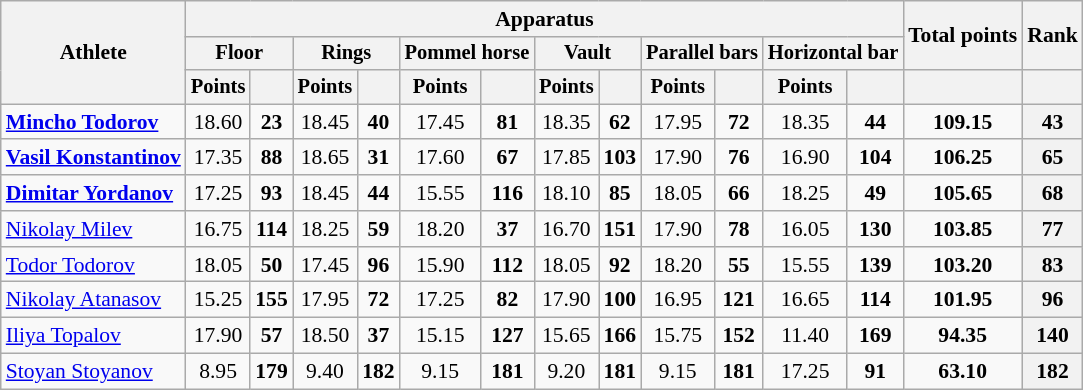<table class="wikitable" style="font-size:90%">
<tr>
<th rowspan=3>Athlete</th>
<th colspan=12>Apparatus</th>
<th rowspan=2>Total points</th>
<th rowspan=2>Rank</th>
</tr>
<tr style="font-size:95%">
<th colspan=2>Floor</th>
<th colspan=2>Rings</th>
<th colspan=2>Pommel horse</th>
<th colspan=2>Vault</th>
<th colspan=2>Parallel bars</th>
<th colspan=2>Horizontal bar</th>
</tr>
<tr style="font-size:95%">
<th>Points</th>
<th></th>
<th>Points</th>
<th></th>
<th>Points</th>
<th></th>
<th>Points</th>
<th></th>
<th>Points</th>
<th></th>
<th>Points</th>
<th></th>
<th></th>
<th></th>
</tr>
<tr align=center>
<td align=left><strong><a href='#'>Mincho Todorov</a></strong></td>
<td>18.60</td>
<td><strong>23</strong></td>
<td>18.45</td>
<td><strong>40</strong></td>
<td>17.45</td>
<td><strong>81</strong></td>
<td>18.35</td>
<td><strong>62</strong></td>
<td>17.95</td>
<td><strong>72</strong></td>
<td>18.35</td>
<td><strong>44</strong></td>
<td><strong>109.15</strong></td>
<th>43</th>
</tr>
<tr align=center>
<td align=left><strong><a href='#'>Vasil Konstantinov</a></strong></td>
<td>17.35</td>
<td><strong>88</strong></td>
<td>18.65</td>
<td><strong>31</strong></td>
<td>17.60</td>
<td><strong>67</strong></td>
<td>17.85</td>
<td><strong>103</strong></td>
<td>17.90</td>
<td><strong>76</strong></td>
<td>16.90</td>
<td><strong>104</strong></td>
<td><strong>106.25</strong></td>
<th>65</th>
</tr>
<tr align=center>
<td align=left><strong><a href='#'>Dimitar Yordanov</a></strong></td>
<td>17.25</td>
<td><strong>93</strong></td>
<td>18.45</td>
<td><strong>44</strong></td>
<td>15.55</td>
<td><strong>116</strong></td>
<td>18.10</td>
<td><strong>85</strong></td>
<td>18.05</td>
<td><strong>66</strong></td>
<td>18.25</td>
<td><strong>49</strong></td>
<td><strong>105.65</strong></td>
<th>68</th>
</tr>
<tr align=center>
<td align=left><a href='#'>Nikolay Milev</a></td>
<td>16.75</td>
<td><strong>114</strong></td>
<td>18.25</td>
<td><strong>59</strong></td>
<td>18.20</td>
<td><strong>37</strong></td>
<td>16.70</td>
<td><strong>151</strong></td>
<td>17.90</td>
<td><strong>78</strong></td>
<td>16.05</td>
<td><strong>130</strong></td>
<td><strong>103.85</strong></td>
<th>77</th>
</tr>
<tr align=center>
<td align=left><a href='#'>Todor Todorov</a></td>
<td>18.05</td>
<td><strong>50</strong></td>
<td>17.45</td>
<td><strong>96</strong></td>
<td>15.90</td>
<td><strong>112</strong></td>
<td>18.05</td>
<td><strong>92</strong></td>
<td>18.20</td>
<td><strong>55</strong></td>
<td>15.55</td>
<td><strong>139</strong></td>
<td><strong>103.20</strong></td>
<th>83</th>
</tr>
<tr align=center>
<td align=left><a href='#'>Nikolay Atanasov</a></td>
<td>15.25</td>
<td><strong>155</strong></td>
<td>17.95</td>
<td><strong>72</strong></td>
<td>17.25</td>
<td><strong>82</strong></td>
<td>17.90</td>
<td><strong>100</strong></td>
<td>16.95</td>
<td><strong>121</strong></td>
<td>16.65</td>
<td><strong>114</strong></td>
<td><strong>101.95</strong></td>
<th>96</th>
</tr>
<tr align=center>
<td align=left><a href='#'>Iliya Topalov</a></td>
<td>17.90</td>
<td><strong>57</strong></td>
<td>18.50</td>
<td><strong>37</strong></td>
<td>15.15</td>
<td><strong>127</strong></td>
<td>15.65</td>
<td><strong>166</strong></td>
<td>15.75</td>
<td><strong>152</strong></td>
<td>11.40</td>
<td><strong>169</strong></td>
<td><strong>94.35</strong></td>
<th>140</th>
</tr>
<tr align=center>
<td align=left><a href='#'>Stoyan Stoyanov</a></td>
<td>8.95</td>
<td><strong>179</strong></td>
<td>9.40</td>
<td><strong>182</strong></td>
<td>9.15</td>
<td><strong>181</strong></td>
<td>9.20</td>
<td><strong>181</strong></td>
<td>9.15</td>
<td><strong>181</strong></td>
<td>17.25</td>
<td><strong>91</strong></td>
<td><strong>63.10</strong></td>
<th><strong>182</strong></th>
</tr>
</table>
